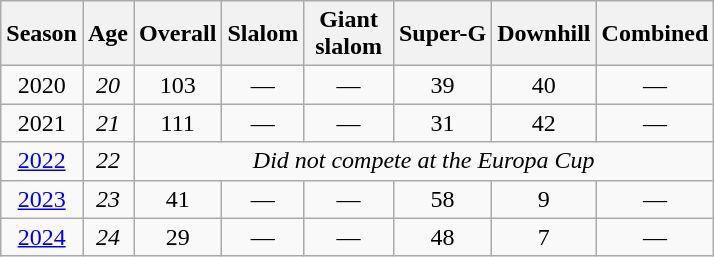<table class=wikitable style="text-align:center">
<tr>
<th>Season</th>
<th>Age</th>
<th>Overall</th>
<th>Slalom</th>
<th>Giant<br> slalom </th>
<th>Super-G</th>
<th>Downhill</th>
<th>Combined</th>
</tr>
<tr>
<td>2020</td>
<td><em>20</em></td>
<td>103</td>
<td>—</td>
<td>—</td>
<td>39</td>
<td>40</td>
<td>—</td>
</tr>
<tr>
<td>2021</td>
<td><em>21</em></td>
<td>111</td>
<td>—</td>
<td>—</td>
<td>31</td>
<td>42</td>
<td>—</td>
</tr>
<tr>
<td><a href='#'>2022</a></td>
<td><em>22</em></td>
<td colspan=7><em>Did not compete at the Europa Cup</em></td>
</tr>
<tr>
<td><a href='#'>2023</a></td>
<td><em>23</em></td>
<td>41</td>
<td>—</td>
<td>—</td>
<td>58</td>
<td>9</td>
<td>—</td>
</tr>
<tr>
<td><a href='#'>2024</a></td>
<td><em>24</em></td>
<td>29</td>
<td>—</td>
<td>—</td>
<td>48</td>
<td>7</td>
<td>—</td>
</tr>
</table>
